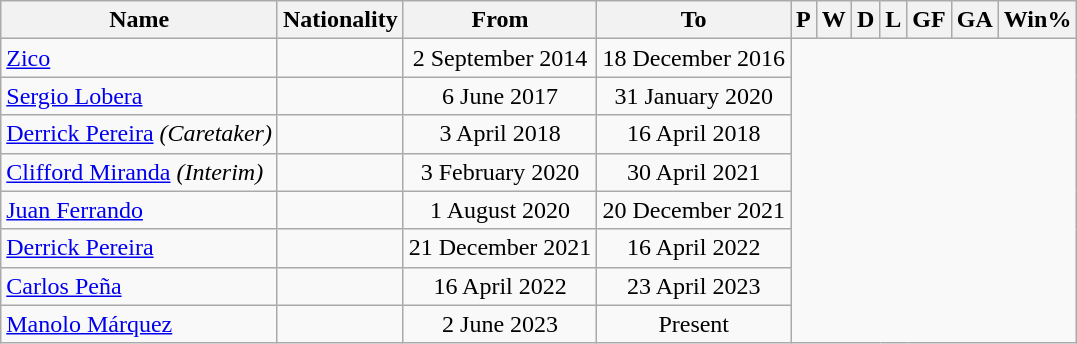<table class="wikitable plainrowheaders sortable" style="text-align:center">
<tr>
<th>Name</th>
<th>Nationality</th>
<th>From</th>
<th class="unsortable">To</th>
<th>P</th>
<th>W</th>
<th>D</th>
<th>L</th>
<th>GF</th>
<th>GA</th>
<th>Win%</th>
</tr>
<tr>
<td scope=row style=text-align:left><a href='#'>Zico</a></td>
<td align=left></td>
<td align=center>2 September 2014</td>
<td align=center>18 December 2016<br></td>
</tr>
<tr>
<td scope=row style=text-align:left><a href='#'>Sergio Lobera</a></td>
<td align=left></td>
<td align=center>6 June 2017</td>
<td align=center>31 January 2020<br></td>
</tr>
<tr>
<td scope=row style=text-align:left><a href='#'>Derrick Pereira</a> <em>(Caretaker)</em></td>
<td align=left></td>
<td align=center>3 April 2018</td>
<td align=center>16 April 2018<br></td>
</tr>
<tr>
<td scope=row style=text-align:left><a href='#'>Clifford Miranda</a> <em>(Interim)</em></td>
<td align=left></td>
<td align=center>3 February 2020</td>
<td align=center>30 April 2021<br></td>
</tr>
<tr>
<td scope=row style=text-align:left><a href='#'>Juan Ferrando</a></td>
<td align=left></td>
<td align=center>1 August 2020</td>
<td align=center>20 December 2021<br></td>
</tr>
<tr>
<td scope=row style=text-align:left><a href='#'>Derrick Pereira</a></td>
<td align=left></td>
<td align=center>21 December 2021</td>
<td align=center>16 April 2022<br></td>
</tr>
<tr>
<td scope=row style=text-align:left><a href='#'>Carlos Peña</a></td>
<td align=left></td>
<td align=center>16 April 2022</td>
<td align=center>23 April 2023<br></td>
</tr>
<tr>
<td scope=row style=text-align:left><a href='#'>Manolo Márquez</a></td>
<td align=left></td>
<td align=center>2 June 2023</td>
<td align=center>Present<br></td>
</tr>
</table>
